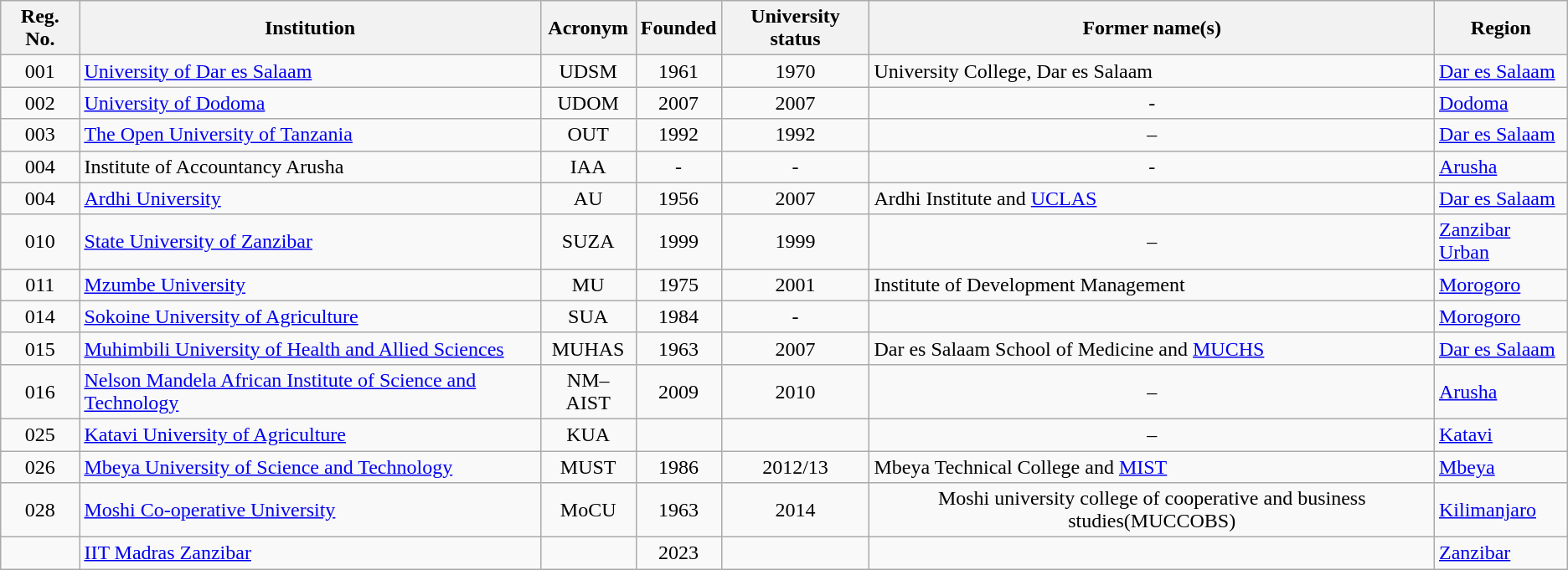<table class="wikitable sortable" border="1">
<tr>
<th>Reg. No.</th>
<th>Institution</th>
<th>Acronym</th>
<th>Founded</th>
<th>University status</th>
<th>Former name(s)</th>
<th>Region</th>
</tr>
<tr>
<td align=center>001</td>
<td><a href='#'>University of Dar es Salaam</a></td>
<td align=center>UDSM</td>
<td align=center>1961</td>
<td align=center>1970</td>
<td>University College, Dar es Salaam</td>
<td><a href='#'>Dar es Salaam</a></td>
</tr>
<tr>
<td align=center>002</td>
<td><a href='#'>University of Dodoma</a></td>
<td align=center>UDOM</td>
<td align=center>2007</td>
<td align=center>2007</td>
<td align=center>-</td>
<td><a href='#'>Dodoma</a></td>
</tr>
<tr>
<td align=center>003</td>
<td><a href='#'>The Open University of Tanzania</a></td>
<td align=center>OUT</td>
<td align=center>1992</td>
<td align=center>1992</td>
<td align=center>–</td>
<td><a href='#'>Dar es Salaam</a></td>
</tr>
<tr>
<td align=center>004</td>
<td>Institute of Accountancy Arusha</td>
<td align=center>IAA</td>
<td align=center>-</td>
<td align=center>-</td>
<td align=center>-</td>
<td><a href='#'>Arusha</a></td>
</tr>
<tr>
<td align=center>004</td>
<td><a href='#'>Ardhi University</a></td>
<td align=center>AU</td>
<td align=center>1956</td>
<td align=center>2007</td>
<td>Ardhi Institute and <a href='#'>UCLAS</a></td>
<td><a href='#'>Dar es Salaam</a></td>
</tr>
<tr>
<td align=center>010</td>
<td><a href='#'>State University of Zanzibar</a></td>
<td align=center>SUZA</td>
<td align=center>1999</td>
<td align=center>1999</td>
<td align=center>–</td>
<td><a href='#'>Zanzibar Urban</a></td>
</tr>
<tr>
<td align=center>011</td>
<td><a href='#'>Mzumbe University</a></td>
<td align=center>MU</td>
<td align=center>1975</td>
<td align=center>2001</td>
<td>Institute of Development Management</td>
<td><a href='#'>Morogoro</a></td>
</tr>
<tr>
<td align=center>014</td>
<td><a href='#'>Sokoine University of Agriculture</a></td>
<td align=center>SUA</td>
<td align=center>1984</td>
<td align=center>-</td>
<td></td>
<td><a href='#'>Morogoro</a></td>
</tr>
<tr>
<td align=center>015</td>
<td><a href='#'>Muhimbili University of Health and Allied Sciences</a></td>
<td align=center>MUHAS</td>
<td align=center>1963</td>
<td align=center>2007</td>
<td>Dar es Salaam School of Medicine and <a href='#'>MUCHS</a></td>
<td><a href='#'>Dar es Salaam</a></td>
</tr>
<tr>
<td align=center>016</td>
<td><a href='#'>Nelson Mandela African Institute of Science and Technology</a></td>
<td align=center>NM–AIST</td>
<td align=center>2009</td>
<td align=center>2010</td>
<td align=center>–</td>
<td><a href='#'>Arusha</a></td>
</tr>
<tr>
<td align=center>025</td>
<td><a href='#'>Katavi University of Agriculture</a></td>
<td align=center>KUA</td>
<td align=center></td>
<td align=center></td>
<td align=center>–</td>
<td><a href='#'>Katavi</a></td>
</tr>
<tr>
<td align=center>026</td>
<td><a href='#'>Mbeya University of Science and Technology</a></td>
<td align=center>MUST</td>
<td align=center>1986</td>
<td align=center>2012/13</td>
<td>Mbeya Technical College and <a href='#'>MIST</a></td>
<td><a href='#'>Mbeya</a></td>
</tr>
<tr>
<td align=center>028</td>
<td><a href='#'>Moshi Co-operative University</a></td>
<td align=center>MoCU</td>
<td align=center>1963</td>
<td align=center>2014</td>
<td align=center>Moshi university college of cooperative and business studies(MUCCOBS)</td>
<td><a href='#'>Kilimanjaro</a></td>
</tr>
<tr>
<td align=center></td>
<td><a href='#'>IIT Madras Zanzibar</a></td>
<td align=center></td>
<td align=center>2023</td>
<td align=center></td>
<td align=center></td>
<td><a href='#'>Zanzibar</a></td>
</tr>
</table>
